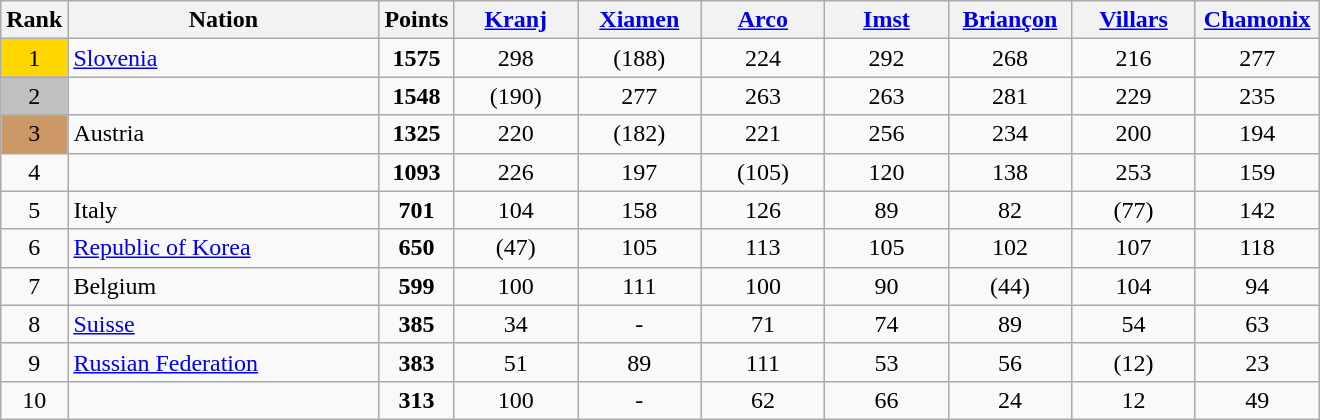<table class="wikitable sortable">
<tr>
<th>Rank</th>
<th width = "200">Nation</th>
<th>Points</th>
<th width = "75" data-sort-type="number"><a href='#'>Kranj</a></th>
<th width = "75" data-sort-type="number"><a href='#'>Xiamen</a></th>
<th width = "75" data-sort-type="number"><a href='#'>Arco</a></th>
<th width = "75" data-sort-type="number"><a href='#'>Imst</a></th>
<th width = "75" data-sort-type="number"><a href='#'>Briançon</a></th>
<th width = "75" data-sort-type="number"><a href='#'>Villars</a></th>
<th width = "75" data-sort-type="number"><a href='#'>Chamonix</a></th>
</tr>
<tr>
<td align="center" style="background: gold">1</td>
<td> <a href='#'>Slovenia</a></td>
<td align="center"><strong>1575</strong></td>
<td align="center">298</td>
<td align="center">(188)</td>
<td align="center">224</td>
<td align="center">292</td>
<td align="center">268</td>
<td align="center">216</td>
<td align="center">277</td>
</tr>
<tr>
<td align="center" style="background: silver">2</td>
<td></td>
<td align="center"><strong>1548</strong></td>
<td align="center">(190)</td>
<td align="center">277</td>
<td align="center">263</td>
<td align="center">263</td>
<td align="center">281</td>
<td align="center">229</td>
<td align="center">235</td>
</tr>
<tr>
<td align="center" style="background: #cc9966">3</td>
<td> Austria</td>
<td align="center"><strong>1325</strong></td>
<td align="center">220</td>
<td align="center">(182)</td>
<td align="center">221</td>
<td align="center">256</td>
<td align="center">234</td>
<td align="center">200</td>
<td align="center">194</td>
</tr>
<tr>
<td align="center">4</td>
<td></td>
<td align="center"><strong>1093</strong></td>
<td align="center">226</td>
<td align="center">197</td>
<td align="center">(105)</td>
<td align="center">120</td>
<td align="center">138</td>
<td align="center">253</td>
<td align="center">159</td>
</tr>
<tr>
<td align="center">5</td>
<td> Italy</td>
<td align="center"><strong>701</strong></td>
<td align="center">104</td>
<td align="center">158</td>
<td align="center">126</td>
<td align="center">89</td>
<td align="center">82</td>
<td align="center">(77)</td>
<td align="center">142</td>
</tr>
<tr>
<td align="center">6</td>
<td> <a href='#'>Republic of Korea</a></td>
<td align="center"><strong>650</strong></td>
<td align="center">(47)</td>
<td align="center">105</td>
<td align="center">113</td>
<td align="center">105</td>
<td align="center">102</td>
<td align="center">107</td>
<td align="center">118</td>
</tr>
<tr>
<td align="center">7</td>
<td> Belgium</td>
<td align="center"><strong>599</strong></td>
<td align="center">100</td>
<td align="center">111</td>
<td align="center">100</td>
<td align="center">90</td>
<td align="center">(44)</td>
<td align="center">104</td>
<td align="center">94</td>
</tr>
<tr>
<td align="center">8</td>
<td> <a href='#'>Suisse</a></td>
<td align="center"><strong>385</strong></td>
<td align="center">34</td>
<td align="center">-</td>
<td align="center">71</td>
<td align="center">74</td>
<td align="center">89</td>
<td align="center">54</td>
<td align="center">63</td>
</tr>
<tr>
<td align="center">9</td>
<td> <a href='#'>Russian Federation</a></td>
<td align="center"><strong>383</strong></td>
<td align="center">51</td>
<td align="center">89</td>
<td align="center">111</td>
<td align="center">53</td>
<td align="center">56</td>
<td align="center">(12)</td>
<td align="center">23</td>
</tr>
<tr>
<td align="center">10</td>
<td></td>
<td align="center"><strong>313</strong></td>
<td align="center">100</td>
<td align="center">-</td>
<td align="center">62</td>
<td align="center">66</td>
<td align="center">24</td>
<td align="center">12</td>
<td align="center">49</td>
</tr>
</table>
